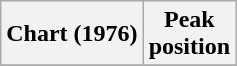<table class="wikitable sortable plainrowheaders">
<tr>
<th>Chart (1976)</th>
<th>Peak<br>position</th>
</tr>
<tr>
</tr>
</table>
